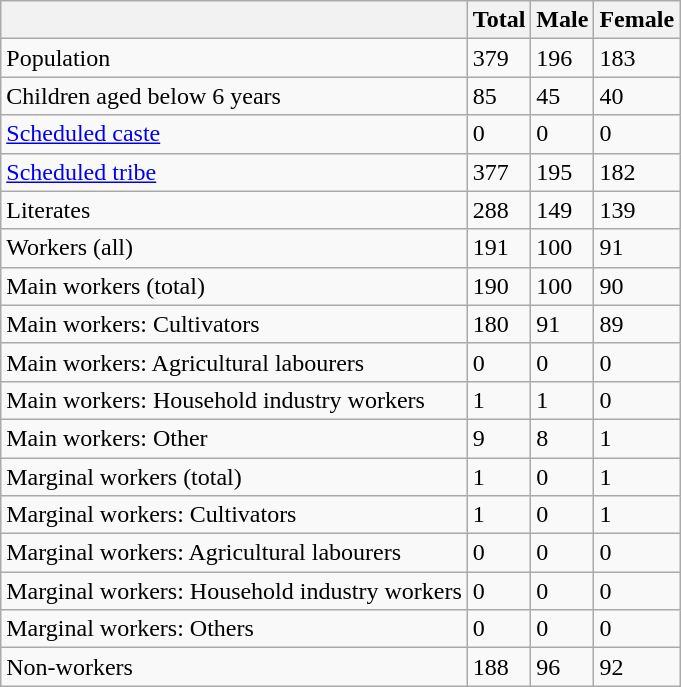<table class="wikitable sortable">
<tr>
<th></th>
<th>Total</th>
<th>Male</th>
<th>Female</th>
</tr>
<tr>
<td>Population</td>
<td>379</td>
<td>196</td>
<td>183</td>
</tr>
<tr>
<td>Children aged below 6 years</td>
<td>85</td>
<td>45</td>
<td>40</td>
</tr>
<tr>
<td><a href='#'>Scheduled caste</a></td>
<td>0</td>
<td>0</td>
<td>0</td>
</tr>
<tr>
<td><a href='#'>Scheduled tribe</a></td>
<td>377</td>
<td>195</td>
<td>182</td>
</tr>
<tr>
<td>Literates</td>
<td>288</td>
<td>149</td>
<td>139</td>
</tr>
<tr>
<td>Workers (all)</td>
<td>191</td>
<td>100</td>
<td>91</td>
</tr>
<tr>
<td>Main workers (total)</td>
<td>190</td>
<td>100</td>
<td>90</td>
</tr>
<tr>
<td>Main workers: Cultivators</td>
<td>180</td>
<td>91</td>
<td>89</td>
</tr>
<tr>
<td>Main workers: Agricultural labourers</td>
<td>0</td>
<td>0</td>
<td>0</td>
</tr>
<tr>
<td>Main workers: Household industry workers</td>
<td>1</td>
<td>1</td>
<td>0</td>
</tr>
<tr>
<td>Main workers: Other</td>
<td>9</td>
<td>8</td>
<td>1</td>
</tr>
<tr>
<td>Marginal workers (total)</td>
<td>1</td>
<td>0</td>
<td>1</td>
</tr>
<tr>
<td>Marginal workers: Cultivators</td>
<td>1</td>
<td>0</td>
<td>1</td>
</tr>
<tr>
<td>Marginal workers: Agricultural labourers</td>
<td>0</td>
<td>0</td>
<td>0</td>
</tr>
<tr>
<td>Marginal workers: Household industry workers</td>
<td>0</td>
<td>0</td>
<td>0</td>
</tr>
<tr>
<td>Marginal workers: Others</td>
<td>0</td>
<td>0</td>
<td>0</td>
</tr>
<tr>
<td>Non-workers</td>
<td>188</td>
<td>96</td>
<td>92</td>
</tr>
</table>
